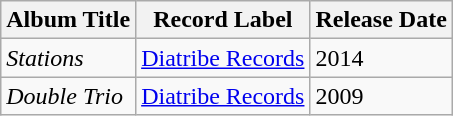<table class="wikitable">
<tr>
<th>Album Title</th>
<th>Record Label</th>
<th>Release Date</th>
</tr>
<tr>
<td><em>Stations</em></td>
<td><a href='#'>Diatribe Records</a></td>
<td>2014</td>
</tr>
<tr>
<td><em>Double Trio</em></td>
<td><a href='#'>Diatribe Records</a></td>
<td>2009</td>
</tr>
</table>
